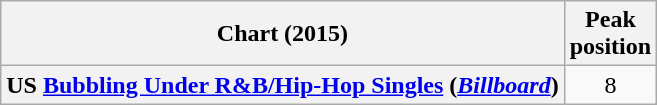<table class="wikitable sortable plainrowheaders" style="text-align:center">
<tr>
<th scope="col">Chart (2015)</th>
<th scope="col">Peak<br>position</th>
</tr>
<tr>
<th scope="row">US <a href='#'>Bubbling Under R&B/Hip-Hop Singles</a> (<em><a href='#'>Billboard</a></em>)</th>
<td style="text-align:center;">8</td>
</tr>
</table>
